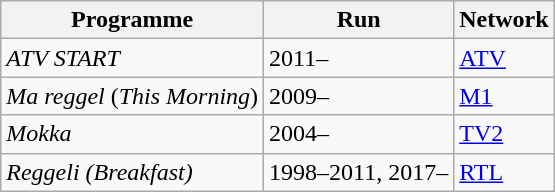<table class="wikitable">
<tr>
<th>Programme</th>
<th>Run</th>
<th>Network</th>
</tr>
<tr>
<td><em>ATV START</em></td>
<td>2011–</td>
<td><a href='#'>ATV</a></td>
</tr>
<tr>
<td><em>Ma reggel</em> (<em>This Morning</em>)</td>
<td>2009–</td>
<td><a href='#'>M1</a></td>
</tr>
<tr>
<td><em>Mokka</em></td>
<td>2004–</td>
<td><a href='#'>TV2</a></td>
</tr>
<tr>
<td><em>Reggeli</em> <em>(Breakfast)</em></td>
<td>1998–2011, 2017–</td>
<td><a href='#'>RTL</a></td>
</tr>
</table>
